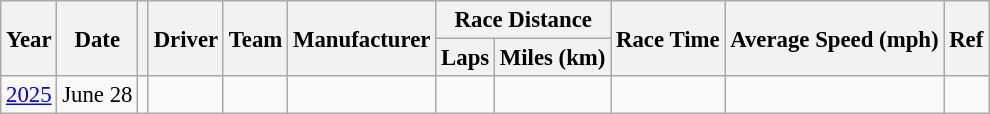<table class="wikitable" style="font-size: 95%;">
<tr>
<th rowspan=2>Year</th>
<th rowspan=2>Date</th>
<th rowspan=2></th>
<th rowspan=2>Driver</th>
<th rowspan=2>Team</th>
<th rowspan=2>Manufacturer</th>
<th colspan=2>Race Distance</th>
<th rowspan=2>Race Time</th>
<th rowspan=2>Average Speed (mph)</th>
<th rowspan=2>Ref</th>
</tr>
<tr>
<th>Laps</th>
<th>Miles (km)</th>
</tr>
<tr>
<td><a href='#'>2025</a></td>
<td>June 28</td>
<td align="center"></td>
<td></td>
<td></td>
<td></td>
<td align="center"></td>
<td align="center"></td>
<td align="center"></td>
<td align="center"></td>
<td align="center"></td>
</tr>
</table>
